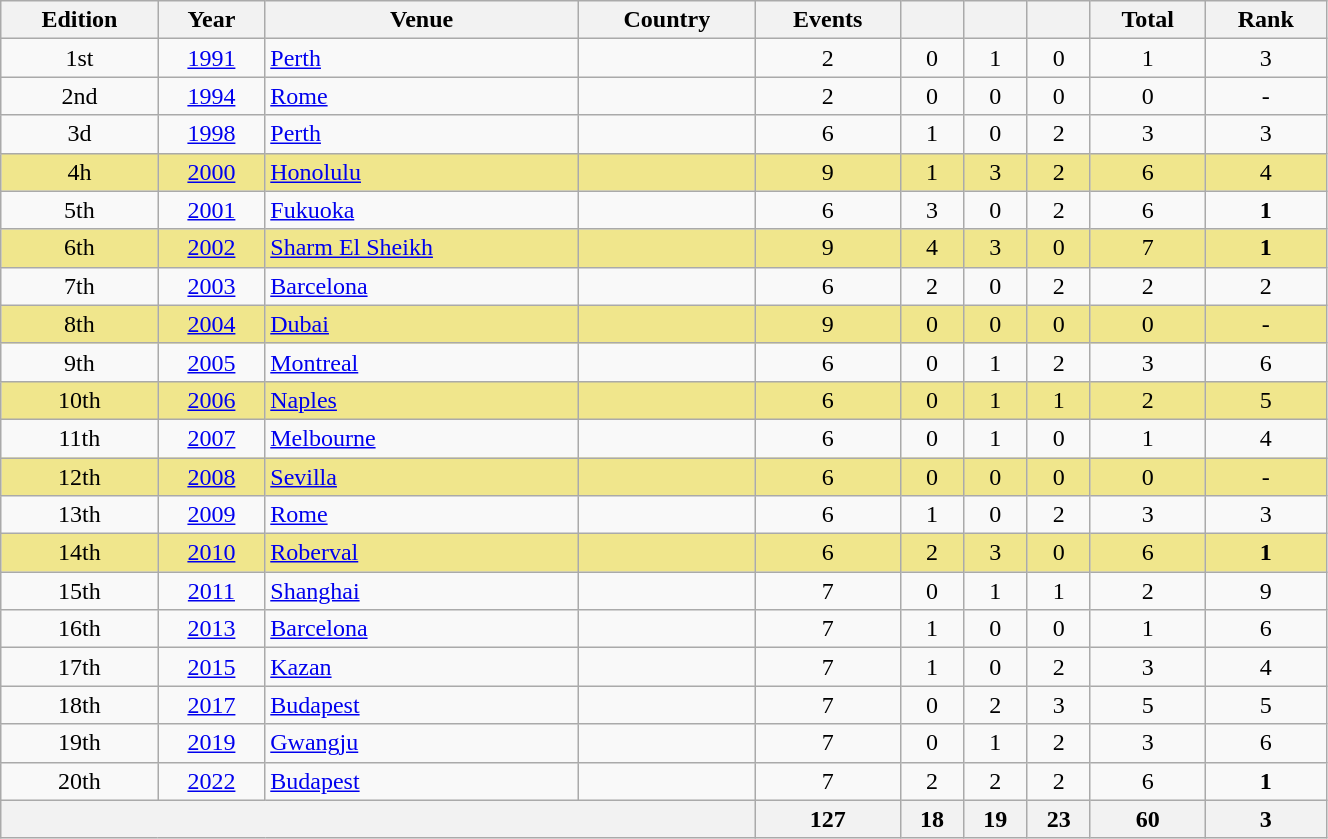<table class="wikitable" width=70% style="font-size:100%; text-align:center;">
<tr>
<th>Edition</th>
<th>Year</th>
<th>Venue</th>
<th>Country</th>
<th>Events</th>
<th></th>
<th></th>
<th></th>
<th>Total</th>
<th>Rank</th>
</tr>
<tr>
<td align=center>1st</td>
<td><a href='#'>1991</a></td>
<td align=left><a href='#'>Perth</a></td>
<td align=left></td>
<td>2</td>
<td>0</td>
<td>1</td>
<td>0</td>
<td>1</td>
<td>3</td>
</tr>
<tr>
<td align=center>2nd</td>
<td><a href='#'>1994</a></td>
<td align=left><a href='#'>Rome</a></td>
<td align=left></td>
<td>2</td>
<td>0</td>
<td>0</td>
<td>0</td>
<td>0</td>
<td>-</td>
</tr>
<tr>
<td align=center>3d</td>
<td><a href='#'>1998</a></td>
<td align=left><a href='#'>Perth</a></td>
<td align=left></td>
<td>6</td>
<td>1</td>
<td>0</td>
<td>2</td>
<td>3</td>
<td>3</td>
</tr>
<tr bgcolor=khaki>
<td align=center>4h</td>
<td align=center><a href='#'>2000</a></td>
<td align=left><a href='#'>Honolulu</a></td>
<td align=left></td>
<td>9</td>
<td>1</td>
<td>3</td>
<td>2</td>
<td>6</td>
<td>4</td>
</tr>
<tr>
<td align=center>5th</td>
<td><a href='#'>2001</a></td>
<td align=left><a href='#'>Fukuoka</a></td>
<td align=left></td>
<td>6</td>
<td>3</td>
<td>0</td>
<td>2</td>
<td>6</td>
<td><strong>1</strong></td>
</tr>
<tr bgcolor=khaki>
<td align=center>6th</td>
<td align=center><a href='#'>2002</a></td>
<td align=left><a href='#'>Sharm El Sheikh</a></td>
<td align=left></td>
<td>9</td>
<td>4</td>
<td>3</td>
<td>0</td>
<td>7</td>
<td><strong>1</strong></td>
</tr>
<tr>
<td align=center>7th</td>
<td><a href='#'>2003</a></td>
<td align=left><a href='#'>Barcelona</a></td>
<td align=left></td>
<td>6</td>
<td>2</td>
<td>0</td>
<td>2</td>
<td>2</td>
<td>2</td>
</tr>
<tr bgcolor=khaki>
<td align=center>8th</td>
<td align=center><a href='#'>2004</a></td>
<td align=left><a href='#'>Dubai</a></td>
<td align=left></td>
<td>9</td>
<td>0</td>
<td>0</td>
<td>0</td>
<td>0</td>
<td>-</td>
</tr>
<tr>
<td align=center>9th</td>
<td><a href='#'>2005</a></td>
<td align=left><a href='#'>Montreal</a></td>
<td align=left></td>
<td>6</td>
<td>0</td>
<td>1</td>
<td>2</td>
<td>3</td>
<td>6</td>
</tr>
<tr bgcolor=khaki>
<td align=center>10th</td>
<td align=center><a href='#'>2006</a></td>
<td align=left><a href='#'>Naples</a></td>
<td align=left></td>
<td>6</td>
<td>0</td>
<td>1</td>
<td>1</td>
<td>2</td>
<td>5</td>
</tr>
<tr>
<td align=center>11th</td>
<td><a href='#'>2007</a></td>
<td align=left><a href='#'>Melbourne</a></td>
<td align=left></td>
<td>6</td>
<td>0</td>
<td>1</td>
<td>0</td>
<td>1</td>
<td>4</td>
</tr>
<tr bgcolor=khaki>
<td align=center>12th</td>
<td align=center><a href='#'>2008</a></td>
<td align=left><a href='#'>Sevilla</a></td>
<td align=left></td>
<td>6</td>
<td>0</td>
<td>0</td>
<td>0</td>
<td>0</td>
<td>-</td>
</tr>
<tr>
<td align=center>13th</td>
<td><a href='#'>2009</a></td>
<td align=left><a href='#'>Rome</a></td>
<td align=left></td>
<td>6</td>
<td>1</td>
<td>0</td>
<td>2</td>
<td>3</td>
<td>3</td>
</tr>
<tr bgcolor=khaki>
<td align=center>14th</td>
<td align=center><a href='#'>2010</a></td>
<td align=left><a href='#'>Roberval</a></td>
<td align=left></td>
<td>6</td>
<td>2</td>
<td>3</td>
<td>0</td>
<td>6</td>
<td><strong>1</strong></td>
</tr>
<tr>
<td align=center>15th</td>
<td><a href='#'>2011</a></td>
<td align=left><a href='#'>Shanghai</a></td>
<td align=left></td>
<td>7</td>
<td>0</td>
<td>1</td>
<td>1</td>
<td>2</td>
<td>9</td>
</tr>
<tr>
<td align=center>16th</td>
<td><a href='#'>2013</a></td>
<td align=left><a href='#'>Barcelona</a></td>
<td align=left></td>
<td>7</td>
<td>1</td>
<td>0</td>
<td>0</td>
<td>1</td>
<td>6</td>
</tr>
<tr>
<td align=center>17th</td>
<td><a href='#'>2015</a></td>
<td align=left><a href='#'>Kazan</a></td>
<td align=left></td>
<td>7</td>
<td>1</td>
<td>0</td>
<td>2</td>
<td>3</td>
<td>4</td>
</tr>
<tr>
<td align=center>18th</td>
<td><a href='#'>2017</a></td>
<td align=left><a href='#'>Budapest</a></td>
<td align=left></td>
<td>7</td>
<td>0</td>
<td>2</td>
<td>3</td>
<td>5</td>
<td>5</td>
</tr>
<tr>
<td align=center>19th</td>
<td><a href='#'>2019</a></td>
<td align=left><a href='#'>Gwangju</a></td>
<td align=left></td>
<td>7</td>
<td>0</td>
<td>1</td>
<td>2</td>
<td>3</td>
<td>6</td>
</tr>
<tr>
<td align=center>20th</td>
<td><a href='#'>2022</a></td>
<td align=left><a href='#'>Budapest</a></td>
<td align=left></td>
<td>7</td>
<td>2</td>
<td>2</td>
<td>2</td>
<td>6</td>
<td><strong>1</strong></td>
</tr>
<tr>
<th colspan=4></th>
<th>127</th>
<th>18</th>
<th>19</th>
<th>23</th>
<th>60</th>
<th>3</th>
</tr>
</table>
